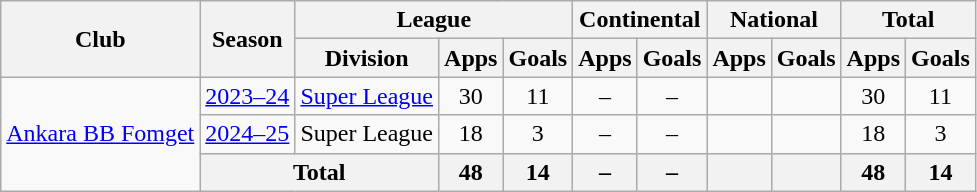<table class="wikitable" style="text-align: center;">
<tr>
<th rowspan=2>Club</th>
<th rowspan=2>Season</th>
<th colspan=3>League</th>
<th colspan=2>Continental</th>
<th colspan=2>National</th>
<th colspan=2>Total</th>
</tr>
<tr>
<th>Division</th>
<th>Apps</th>
<th>Goals</th>
<th>Apps</th>
<th>Goals</th>
<th>Apps</th>
<th>Goals</th>
<th>Apps</th>
<th>Goals</th>
</tr>
<tr>
<td rowspan=5><a href='#'>Ankara BB Fomget</a></td>
<td><a href='#'>2023–24</a></td>
<td><a href='#'>Super League</a></td>
<td>30</td>
<td>11</td>
<td>–</td>
<td>–</td>
<td></td>
<td></td>
<td>30</td>
<td>11</td>
</tr>
<tr>
<td><a href='#'>2024–25</a></td>
<td>Super League</td>
<td>18</td>
<td>3</td>
<td>–</td>
<td>–</td>
<td></td>
<td></td>
<td>18</td>
<td>3</td>
</tr>
<tr>
<th colspan=2>Total</th>
<th>48</th>
<th>14</th>
<th>–</th>
<th>–</th>
<th></th>
<th></th>
<th>48</th>
<th>14</th>
</tr>
</table>
